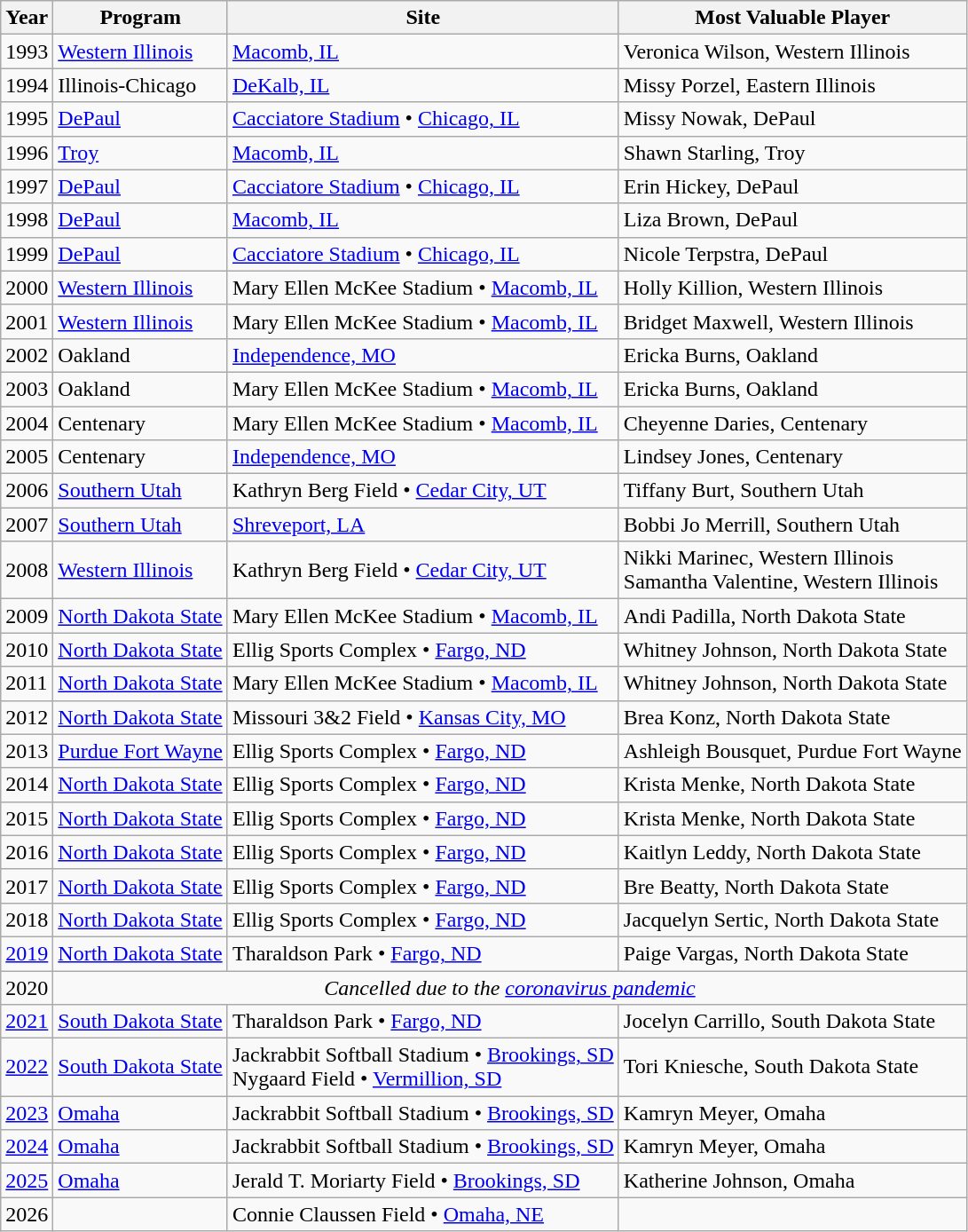<table class="wikitable">
<tr>
<th>Year</th>
<th>Program</th>
<th>Site</th>
<th>Most Valuable Player</th>
</tr>
<tr>
<td>1993</td>
<td><a href='#'>Western Illinois</a></td>
<td><a href='#'>Macomb, IL</a></td>
<td>Veronica Wilson, Western Illinois</td>
</tr>
<tr>
<td>1994</td>
<td>Illinois-Chicago</td>
<td><a href='#'>DeKalb, IL</a></td>
<td>Missy Porzel, Eastern Illinois</td>
</tr>
<tr>
<td>1995</td>
<td><a href='#'>DePaul</a></td>
<td><a href='#'>Cacciatore Stadium</a> • <a href='#'>Chicago, IL</a></td>
<td>Missy Nowak, DePaul</td>
</tr>
<tr>
<td>1996</td>
<td><a href='#'>Troy</a></td>
<td><a href='#'>Macomb, IL</a></td>
<td>Shawn Starling, Troy</td>
</tr>
<tr>
<td>1997</td>
<td><a href='#'>DePaul</a></td>
<td><a href='#'>Cacciatore Stadium</a> • <a href='#'>Chicago, IL</a></td>
<td>Erin Hickey, DePaul</td>
</tr>
<tr>
<td>1998</td>
<td><a href='#'>DePaul</a></td>
<td><a href='#'>Macomb, IL</a></td>
<td>Liza Brown, DePaul</td>
</tr>
<tr>
<td>1999</td>
<td><a href='#'>DePaul</a></td>
<td><a href='#'>Cacciatore Stadium</a> • <a href='#'>Chicago, IL</a></td>
<td>Nicole Terpstra, DePaul</td>
</tr>
<tr>
<td>2000</td>
<td><a href='#'>Western Illinois</a></td>
<td>Mary Ellen McKee Stadium • <a href='#'>Macomb, IL</a></td>
<td>Holly Killion, Western Illinois</td>
</tr>
<tr>
<td>2001</td>
<td><a href='#'>Western Illinois</a></td>
<td>Mary Ellen McKee Stadium • <a href='#'>Macomb, IL</a></td>
<td>Bridget Maxwell, Western Illinois</td>
</tr>
<tr>
<td>2002</td>
<td>Oakland</td>
<td><a href='#'>Independence, MO</a></td>
<td>Ericka Burns, Oakland</td>
</tr>
<tr>
<td>2003</td>
<td>Oakland</td>
<td>Mary Ellen McKee Stadium • <a href='#'>Macomb, IL</a></td>
<td>Ericka Burns, Oakland</td>
</tr>
<tr>
<td>2004</td>
<td>Centenary</td>
<td>Mary Ellen McKee Stadium • <a href='#'>Macomb, IL</a></td>
<td>Cheyenne Daries, Centenary</td>
</tr>
<tr>
<td>2005</td>
<td>Centenary</td>
<td><a href='#'>Independence, MO</a></td>
<td>Lindsey Jones, Centenary</td>
</tr>
<tr>
<td>2006</td>
<td><a href='#'>Southern Utah</a></td>
<td>Kathryn Berg Field • <a href='#'>Cedar City, UT</a></td>
<td>Tiffany Burt, Southern Utah</td>
</tr>
<tr>
<td>2007</td>
<td><a href='#'>Southern Utah</a></td>
<td><a href='#'>Shreveport, LA</a></td>
<td>Bobbi Jo Merrill, Southern Utah</td>
</tr>
<tr>
<td>2008</td>
<td><a href='#'>Western Illinois</a></td>
<td>Kathryn Berg Field • <a href='#'>Cedar City, UT</a></td>
<td>Nikki Marinec, Western Illinois<br>Samantha Valentine, Western Illinois</td>
</tr>
<tr>
<td>2009</td>
<td><a href='#'>North Dakota State</a></td>
<td>Mary Ellen McKee Stadium • <a href='#'>Macomb, IL</a></td>
<td>Andi Padilla, North Dakota State</td>
</tr>
<tr>
<td>2010</td>
<td><a href='#'>North Dakota State</a></td>
<td>Ellig Sports Complex • <a href='#'>Fargo, ND</a></td>
<td>Whitney Johnson, North Dakota State</td>
</tr>
<tr>
<td>2011</td>
<td><a href='#'>North Dakota State</a></td>
<td>Mary Ellen McKee Stadium • <a href='#'>Macomb, IL</a></td>
<td>Whitney Johnson, North Dakota State</td>
</tr>
<tr>
<td>2012</td>
<td><a href='#'>North Dakota State</a></td>
<td>Missouri 3&2 Field • <a href='#'>Kansas City, MO</a></td>
<td>Brea Konz, North Dakota State</td>
</tr>
<tr>
<td>2013</td>
<td><a href='#'>Purdue Fort Wayne</a></td>
<td>Ellig Sports Complex • <a href='#'>Fargo, ND</a></td>
<td>Ashleigh Bousquet, Purdue Fort Wayne</td>
</tr>
<tr>
<td>2014</td>
<td><a href='#'>North Dakota State</a></td>
<td>Ellig Sports Complex • <a href='#'>Fargo, ND</a></td>
<td>Krista Menke, North Dakota State</td>
</tr>
<tr>
<td>2015</td>
<td><a href='#'>North Dakota State</a></td>
<td>Ellig Sports Complex • <a href='#'>Fargo, ND</a></td>
<td>Krista Menke, North Dakota State</td>
</tr>
<tr>
<td>2016</td>
<td><a href='#'>North Dakota State</a></td>
<td>Ellig Sports Complex • <a href='#'>Fargo, ND</a></td>
<td>Kaitlyn Leddy, North Dakota State</td>
</tr>
<tr>
<td>2017</td>
<td><a href='#'>North Dakota State</a></td>
<td>Ellig Sports Complex • <a href='#'>Fargo, ND</a></td>
<td>Bre Beatty, North Dakota State</td>
</tr>
<tr>
<td>2018</td>
<td><a href='#'>North Dakota State</a></td>
<td>Ellig Sports Complex • <a href='#'>Fargo, ND</a></td>
<td>Jacquelyn Sertic, North Dakota State</td>
</tr>
<tr>
<td><a href='#'>2019</a></td>
<td><a href='#'>North Dakota State</a></td>
<td>Tharaldson Park • <a href='#'>Fargo, ND</a></td>
<td>Paige Vargas, North Dakota State</td>
</tr>
<tr>
<td>2020</td>
<td colspan=3 align=center><em>Cancelled due to the <a href='#'>coronavirus pandemic</a></em></td>
</tr>
<tr>
<td><a href='#'>2021</a></td>
<td><a href='#'>South Dakota State</a></td>
<td>Tharaldson Park • <a href='#'>Fargo, ND</a></td>
<td>Jocelyn Carrillo, South Dakota State</td>
</tr>
<tr>
<td><a href='#'>2022</a></td>
<td><a href='#'>South Dakota State</a></td>
<td>Jackrabbit Softball Stadium • <a href='#'>Brookings, SD</a><br>Nygaard Field • <a href='#'>Vermillion, SD</a></td>
<td>Tori Kniesche, South Dakota State</td>
</tr>
<tr>
<td><a href='#'>2023</a></td>
<td><a href='#'>Omaha</a></td>
<td>Jackrabbit Softball Stadium • <a href='#'>Brookings, SD</a></td>
<td>Kamryn Meyer, Omaha</td>
</tr>
<tr>
<td><a href='#'>2024</a></td>
<td><a href='#'>Omaha</a></td>
<td>Jackrabbit Softball Stadium • <a href='#'>Brookings, SD</a></td>
<td>Kamryn Meyer, Omaha</td>
</tr>
<tr>
<td><a href='#'>2025</a></td>
<td><a href='#'>Omaha</a></td>
<td>Jerald T. Moriarty Field • <a href='#'>Brookings, SD</a></td>
<td>Katherine Johnson, Omaha</td>
</tr>
<tr>
<td>2026</td>
<td></td>
<td>Connie Claussen Field • <a href='#'>Omaha, NE</a></td>
<td></td>
</tr>
</table>
